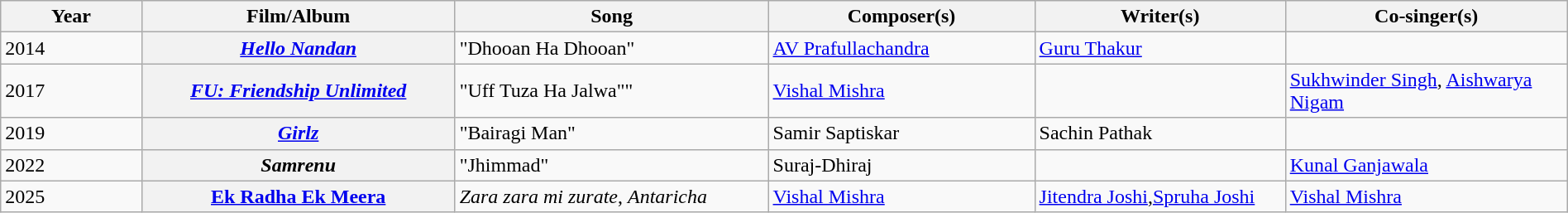<table class="wikitable plainrowheaders" width="100%" textcolor:#000;">
<tr>
<th scope="col" width=9%><strong>Year</strong></th>
<th scope="col" width=20%><strong>Film/Album</strong></th>
<th scope="col" width=20%><strong>Song</strong></th>
<th scope="col" width=17%><strong>Composer(s)</strong></th>
<th scope="col" width=16%><strong>Writer(s)</strong></th>
<th scope="col" width=18%><strong>Co-singer(s)</strong></th>
</tr>
<tr>
<td>2014</td>
<th scope="row"><strong><em><a href='#'>Hello Nandan</a></em></strong></th>
<td>"Dhooan Ha Dhooan"</td>
<td><a href='#'>AV Prafullachandra</a></td>
<td><a href='#'>Guru Thakur</a></td>
<td></td>
</tr>
<tr>
<td>2017</td>
<th scope="row"><strong><em><a href='#'>FU: Friendship Unlimited</a></em></strong></th>
<td>"Uff Tuza Ha Jalwa""</td>
<td><a href='#'>Vishal Mishra</a></td>
<td></td>
<td><a href='#'>Sukhwinder Singh</a>, <a href='#'>Aishwarya Nigam</a></td>
</tr>
<tr>
<td>2019</td>
<th scope="row"><strong><em><a href='#'>Girlz</a></em></strong></th>
<td>"Bairagi Man"</td>
<td>Samir Saptiskar</td>
<td>Sachin Pathak</td>
<td></td>
</tr>
<tr>
<td>2022</td>
<th scope=row><strong><em>Samrenu</em></strong></th>
<td>"Jhimmad"</td>
<td>Suraj-Dhiraj</td>
<td></td>
<td><a href='#'>Kunal Ganjawala</a></td>
</tr>
<tr>
<td>2025</td>
<th><a href='#'>Ek Radha Ek Meera</a></th>
<td><em>Zara zara mi zurate</em>,  <em>Antaricha</em></td>
<td><a href='#'>Vishal Mishra</a></td>
<td><a href='#'>Jitendra Joshi</a>,<a href='#'>Spruha Joshi</a></td>
<td><a href='#'>Vishal Mishra</a></td>
</tr>
</table>
